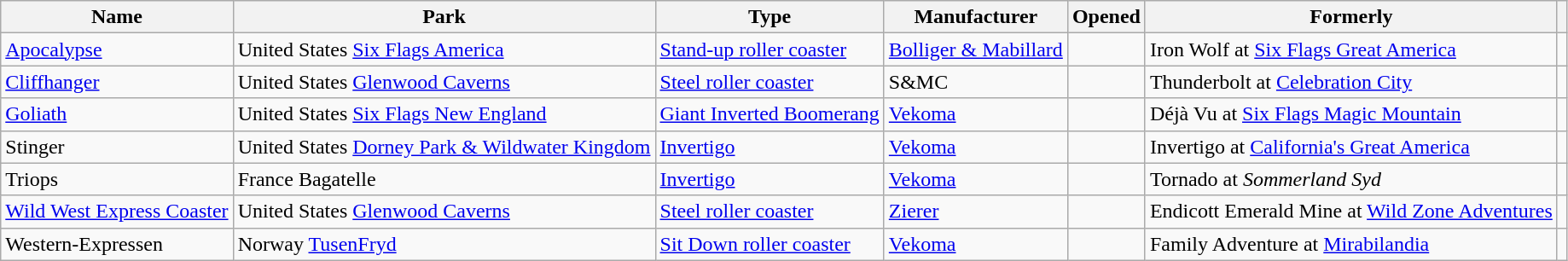<table class="wikitable sortable">
<tr>
<th>Name</th>
<th>Park</th>
<th>Type</th>
<th>Manufacturer</th>
<th>Opened</th>
<th>Formerly</th>
<th class="unsortable"></th>
</tr>
<tr>
<td><a href='#'>Apocalypse</a></td>
<td>United States <a href='#'>Six Flags America</a></td>
<td><a href='#'>Stand-up roller coaster</a></td>
<td><a href='#'>Bolliger & Mabillard</a></td>
<td></td>
<td>Iron Wolf at <a href='#'>Six Flags Great America</a></td>
<td></td>
</tr>
<tr>
<td><a href='#'>Cliffhanger</a></td>
<td>United States <a href='#'>Glenwood Caverns</a></td>
<td><a href='#'>Steel roller coaster</a></td>
<td>S&MC</td>
<td></td>
<td>Thunderbolt at <a href='#'>Celebration City</a></td>
<td></td>
</tr>
<tr>
<td><a href='#'>Goliath</a></td>
<td>United States <a href='#'>Six Flags New England</a></td>
<td><a href='#'>Giant Inverted Boomerang</a></td>
<td><a href='#'>Vekoma</a></td>
<td></td>
<td>Déjà Vu at <a href='#'>Six Flags Magic Mountain</a></td>
<td></td>
</tr>
<tr>
<td>Stinger</td>
<td>United States <a href='#'>Dorney Park & Wildwater Kingdom</a></td>
<td><a href='#'>Invertigo</a></td>
<td><a href='#'>Vekoma</a></td>
<td></td>
<td>Invertigo at <a href='#'>California's Great America</a></td>
<td></td>
</tr>
<tr>
<td>Triops</td>
<td>France Bagatelle</td>
<td><a href='#'>Invertigo</a></td>
<td><a href='#'>Vekoma</a></td>
<td></td>
<td>Tornado at <em>Sommerland Syd</em></td>
<td></td>
</tr>
<tr>
<td><a href='#'>Wild West Express Coaster</a></td>
<td>United States <a href='#'>Glenwood Caverns</a></td>
<td><a href='#'>Steel roller coaster</a></td>
<td><a href='#'>Zierer</a></td>
<td></td>
<td>Endicott Emerald Mine at <a href='#'>Wild Zone Adventures</a></td>
<td></td>
</tr>
<tr>
<td>Western-Expressen</td>
<td>Norway <a href='#'>TusenFryd</a></td>
<td><a href='#'>Sit Down roller coaster</a></td>
<td><a href='#'>Vekoma</a></td>
<td></td>
<td>Family Adventure at <a href='#'>Mirabilandia</a></td>
<td></td>
</tr>
</table>
